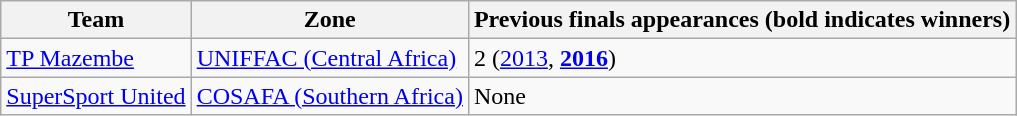<table class="wikitable">
<tr>
<th>Team</th>
<th>Zone</th>
<th>Previous finals appearances (bold indicates winners)</th>
</tr>
<tr>
<td> <a href='#'>TP Mazembe</a></td>
<td><a href='#'>UNIFFAC (Central Africa)</a></td>
<td>2 (<a href='#'>2013</a>, <strong><a href='#'>2016</a></strong>)</td>
</tr>
<tr>
<td> <a href='#'>SuperSport United</a></td>
<td><a href='#'>COSAFA (Southern Africa)</a></td>
<td>None</td>
</tr>
</table>
